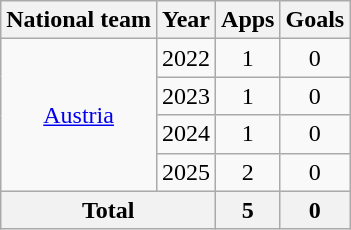<table class="wikitable" style="text-align:center">
<tr>
<th>National team</th>
<th>Year</th>
<th>Apps</th>
<th>Goals</th>
</tr>
<tr>
<td rowspan="4"><a href='#'>Austria</a></td>
<td>2022</td>
<td>1</td>
<td>0</td>
</tr>
<tr>
<td>2023</td>
<td>1</td>
<td>0</td>
</tr>
<tr>
<td>2024</td>
<td>1</td>
<td>0</td>
</tr>
<tr>
<td>2025</td>
<td>2</td>
<td>0</td>
</tr>
<tr>
<th colspan="2">Total</th>
<th>5</th>
<th>0</th>
</tr>
</table>
